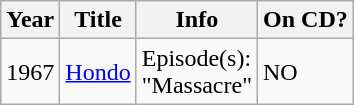<table class="wikitable sortable" border="1">
<tr>
<th>Year</th>
<th>Title</th>
<th>Info</th>
<th>On CD?</th>
</tr>
<tr>
<td>1967</td>
<td><a href='#'>Hondo</a></td>
<td>Episode(s):<br>"Massacre"</td>
<td>NO</td>
</tr>
</table>
